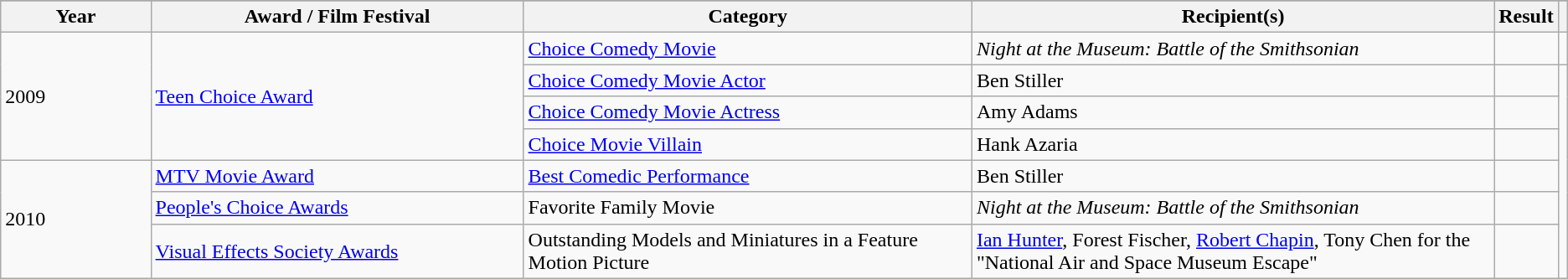<table class="wikitable sortable plainrowheaders">
<tr>
</tr>
<tr>
<th scope="col" width="10%">Year</th>
<th scope="col" width="25%">Award / Film Festival</th>
<th scope="col" width="30%">Category</th>
<th scope="col" width="40%">Recipient(s)</th>
<th scope="col" width="15%">Result</th>
<th scope="col" class="unsortable"></th>
</tr>
<tr>
<td rowspan=4>2009</td>
<td rowspan=4><a href='#'>Teen Choice Award</a></td>
<td><a href='#'>Choice Comedy Movie</a></td>
<td><em>Night at the Museum: Battle of the Smithsonian</em></td>
<td></td>
<td style="text-align:center;"></td>
</tr>
<tr>
<td><a href='#'>Choice Comedy Movie Actor</a></td>
<td>Ben Stiller</td>
<td></td>
<td rowspan=6 style="text-align:center;"></td>
</tr>
<tr>
<td><a href='#'>Choice Comedy Movie Actress</a></td>
<td>Amy Adams</td>
<td></td>
</tr>
<tr>
<td><a href='#'>Choice Movie Villain</a></td>
<td>Hank Azaria</td>
<td></td>
</tr>
<tr>
<td rowspan=3>2010</td>
<td><a href='#'>MTV Movie Award</a></td>
<td><a href='#'>Best Comedic Performance</a></td>
<td>Ben Stiller</td>
<td></td>
</tr>
<tr>
<td><a href='#'>People's Choice Awards</a></td>
<td>Favorite Family Movie</td>
<td><em>Night at the Museum: Battle of the Smithsonian</em></td>
<td></td>
</tr>
<tr>
<td><a href='#'>Visual Effects Society Awards</a></td>
<td>Outstanding Models and Miniatures in a Feature Motion Picture</td>
<td><a href='#'>Ian Hunter</a>, Forest Fischer, <a href='#'>Robert Chapin</a>, Tony Chen for the "National Air and Space Museum Escape"</td>
<td></td>
</tr>
</table>
